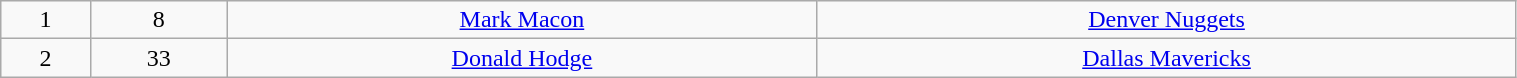<table class="wikitable" style="width:80%;">
<tr style="text-align:center;" bgcolor="">
<td>1</td>
<td>8</td>
<td><a href='#'>Mark Macon</a></td>
<td><a href='#'>Denver Nuggets</a></td>
</tr>
<tr style="text-align:center;" bgcolor="">
<td>2</td>
<td>33</td>
<td><a href='#'>Donald Hodge</a></td>
<td><a href='#'>Dallas Mavericks</a></td>
</tr>
</table>
